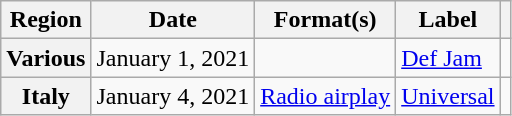<table class="wikitable plainrowheaders">
<tr>
<th scope="col">Region</th>
<th scope="col">Date</th>
<th scope="col">Format(s)</th>
<th scope="col">Label</th>
<th scope="col"></th>
</tr>
<tr>
<th scope="row">Various</th>
<td>January 1, 2021</td>
<td></td>
<td><a href='#'>Def Jam</a></td>
<td style="text-align:center;"></td>
</tr>
<tr>
<th scope="row">Italy</th>
<td>January 4, 2021</td>
<td><a href='#'>Radio airplay</a></td>
<td><a href='#'>Universal</a></td>
<td style="text-align:center;"></td>
</tr>
</table>
